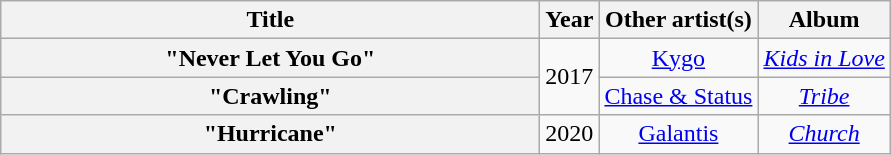<table class="wikitable plainrowheaders" style="text-align:center;">
<tr>
<th scope="col" style="width:22em;">Title</th>
<th scope="col" style="width:1em;">Year</th>
<th scope="col">Other artist(s)</th>
<th scope="col">Album</th>
</tr>
<tr>
<th scope="row">"Never Let You Go"</th>
<td rowspan="2">2017</td>
<td><a href='#'>Kygo</a></td>
<td><em><a href='#'>Kids in Love</a></em></td>
</tr>
<tr>
<th scope="row">"Crawling"</th>
<td><a href='#'>Chase & Status</a></td>
<td><em><a href='#'>Tribe</a></em></td>
</tr>
<tr>
<th scope="row">"Hurricane"</th>
<td rowspan="2">2020</td>
<td><a href='#'>Galantis</a></td>
<td><em><a href='#'>Church</a></em></td>
</tr>
</table>
